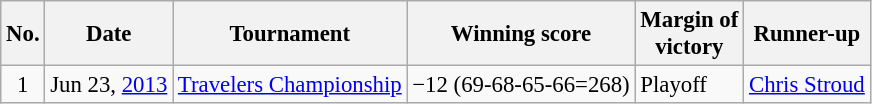<table class="wikitable" style="font-size:95%;">
<tr>
<th>No.</th>
<th>Date</th>
<th>Tournament</th>
<th>Winning score</th>
<th>Margin of<br>victory</th>
<th>Runner-up</th>
</tr>
<tr>
<td align=center>1</td>
<td align=right>Jun 23, <a href='#'>2013</a></td>
<td><a href='#'>Travelers Championship</a></td>
<td>−12 (69-68-65-66=268)</td>
<td>Playoff</td>
<td> <a href='#'>Chris Stroud</a></td>
</tr>
</table>
